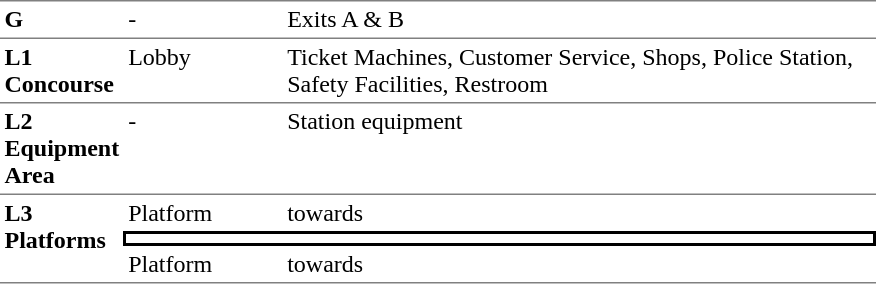<table table border=0 cellspacing=0 cellpadding=3>
<tr>
<td style="border-top:solid 1px gray;" width=50 valign=top><strong>G</strong></td>
<td style="border-top:solid 1px gray;" width=100 valign=top>-</td>
<td style="border-top:solid 1px gray;" width=390 valign=top>Exits A & B</td>
</tr>
<tr>
<td style="border-bottom:solid 0px gray; border-top:solid 1px gray;" valign=top width=50><strong>L1<br>Concourse</strong></td>
<td style="border-bottom:solid 0px gray; border-top:solid 1px gray;" valign=top width=100>Lobby</td>
<td style="border-bottom:solid 0px gray; border-top:solid 1px gray;" valign=top width=390>Ticket Machines, Customer Service, Shops, Police Station, Safety Facilities, Restroom</td>
</tr>
<tr>
<td style="border-bottom:solid 0px gray; border-top:solid 1px gray;" valign=top width=50><strong>L2<br>Equipment Area</strong></td>
<td style="border-bottom:solid 0px gray; border-top:solid 1px gray;" valign=top width=100>-</td>
<td style="border-bottom:solid 0px gray; border-top:solid 1px gray;" valign=top width=390>Station equipment</td>
</tr>
<tr>
<td style="border-bottom:solid 1px gray; border-top:solid 1px gray;" valign=top width=50 rowspan=3><strong>L3<br>Platforms</strong></td>
<td style="border-top:solid 1px gray;">Platform </td>
<td style="border-top:solid 1px gray;">  towards  </td>
</tr>
<tr>
<td style="border-top:solid 2px black;border-right:solid 2px black;border-left:solid 2px black;border-bottom:solid 2px black;text-align:center;" colspan=2></td>
</tr>
<tr>
<td style="border-bottom:solid 1px gray;">Platform </td>
<td style="border-bottom:solid 1px gray;"> towards   </td>
</tr>
</table>
